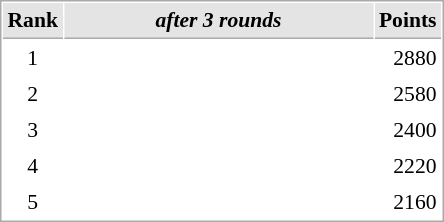<table cellspacing="1" cellpadding="3" style="border:1px solid #aaa; font-size:90%;">
<tr style="background:#e4e4e4;">
<th style="border-bottom:1px solid #aaa; width:10px;">Rank</th>
<th style="border-bottom:1px solid #aaa; width:200px; white-space:nowrap;"><em>after 3 rounds</em></th>
<th style="border-bottom:1px solid #aaa; width:20px;">Points</th>
</tr>
<tr>
<td align=center>1</td>
<td></td>
<td align=right>2880</td>
</tr>
<tr>
<td align=center>2</td>
<td></td>
<td align=right>2580</td>
</tr>
<tr>
<td align=center>3</td>
<td></td>
<td align=right>2400</td>
</tr>
<tr>
<td align=center>4</td>
<td></td>
<td align=right>2220</td>
</tr>
<tr>
<td align=center>5</td>
<td></td>
<td align=right>2160</td>
</tr>
</table>
